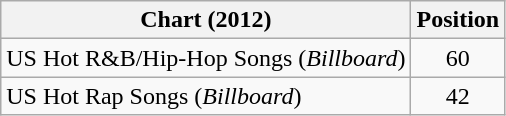<table class="wikitable sortable">
<tr>
<th scope="col">Chart (2012)</th>
<th scope="col">Position</th>
</tr>
<tr>
<td>US Hot R&B/Hip-Hop Songs (<em>Billboard</em>)</td>
<td style="text-align:center;">60</td>
</tr>
<tr>
<td>US Hot Rap Songs (<em>Billboard</em>)</td>
<td style="text-align:center;">42</td>
</tr>
</table>
